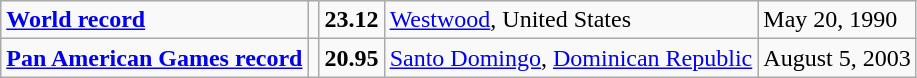<table class="wikitable">
<tr>
<td><strong><a href='#'>World record</a></strong></td>
<td></td>
<td><strong>23.12</strong></td>
<td><a href='#'>Westwood</a>, United States</td>
<td>May 20, 1990</td>
</tr>
<tr>
<td><strong><a href='#'>Pan American Games record</a></strong></td>
<td></td>
<td><strong>20.95</strong></td>
<td><a href='#'>Santo Domingo</a>, <a href='#'>Dominican Republic</a></td>
<td>August 5, 2003</td>
</tr>
</table>
